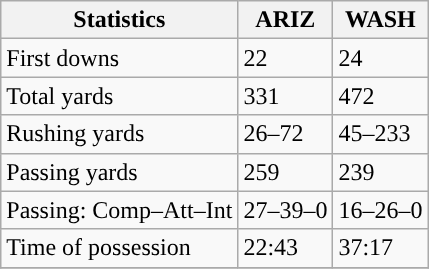<table class="wikitable" style="float: left;">
<tr>
<th>Statistics</th>
<th>ARIZ</th>
<th>WASH</th>
</tr>
<tr>
<td>First downs</td>
<td>22</td>
<td>24</td>
</tr>
<tr>
<td>Total yards</td>
<td>331</td>
<td>472</td>
</tr>
<tr>
<td>Rushing yards</td>
<td>26–72</td>
<td>45–233</td>
</tr>
<tr>
<td>Passing yards</td>
<td>259</td>
<td>239</td>
</tr>
<tr>
<td>Passing: Comp–Att–Int</td>
<td>27–39–0</td>
<td>16–26–0</td>
</tr>
<tr>
<td>Time of possession</td>
<td>22:43</td>
<td>37:17</td>
</tr>
<tr>
</tr>
</table>
